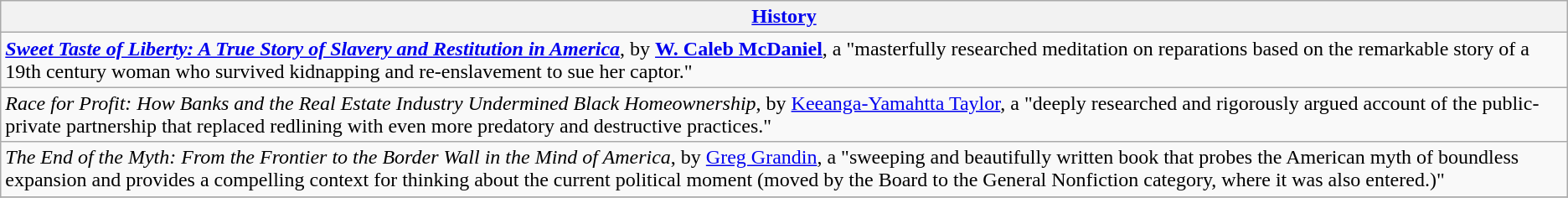<table class="wikitable" style="float:left; float:none;">
<tr>
<th><a href='#'>History</a></th>
</tr>
<tr>
<td><strong><em><a href='#'>Sweet Taste of Liberty: A True Story of Slavery and Restitution in America</a></em></strong>, by <strong><a href='#'>W. Caleb McDaniel</a></strong>, a "masterfully researched meditation on reparations based on the remarkable story of a 19th century woman who survived kidnapping and re-enslavement to sue her captor."</td>
</tr>
<tr>
<td><em>Race for Profit: How Banks and the Real Estate Industry Undermined Black Homeownership</em>, by <a href='#'>Keeanga-Yamahtta Taylor</a>, a "deeply researched and rigorously argued account of the public-private partnership that replaced redlining with even more predatory and destructive practices."</td>
</tr>
<tr>
<td><em>The End of the Myth: From the Frontier to the Border Wall in the Mind of America</em>, by <a href='#'>Greg Grandin</a>, a "sweeping and beautifully written book that probes the American myth of boundless expansion and provides a compelling context for thinking about the current political moment (moved by the Board to the General Nonfiction category, where it was also entered.)"</td>
</tr>
<tr>
</tr>
</table>
